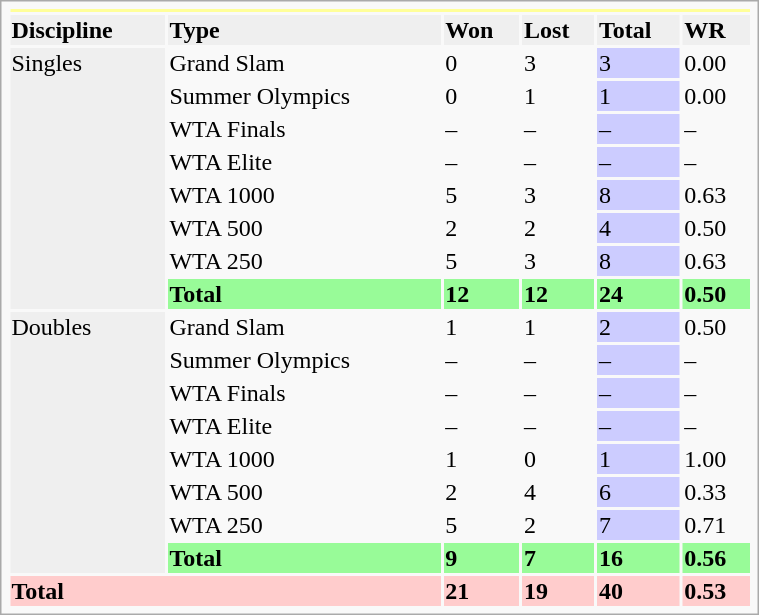<table class="infobox vcard vevent" width=40%>
<tr bgcolor=FFFF99>
<th colspan=6></th>
</tr>
<tr style=background:#efefef;font-weight:bold>
<td>Discipline</td>
<td>Type</td>
<td>Won</td>
<td>Lost</td>
<td>Total</td>
<td>WR</td>
</tr>
<tr>
<td rowspan="8" bgcolor=efefef>Singles</td>
<td>Grand Slam</td>
<td>0</td>
<td>3</td>
<td bgcolor=CCCCFF>3</td>
<td>0.00</td>
</tr>
<tr>
<td>Summer Olympics</td>
<td>0</td>
<td>1</td>
<td bgcolor=CCCCFF>1</td>
<td>0.00</td>
</tr>
<tr>
<td>WTA Finals</td>
<td>–</td>
<td>–</td>
<td bgcolor="CCCCFF">–</td>
<td>–</td>
</tr>
<tr>
<td>WTA Elite</td>
<td>–</td>
<td>–</td>
<td bgcolor="CCCCFF">–</td>
<td>–</td>
</tr>
<tr>
<td>WTA 1000</td>
<td>5</td>
<td>3</td>
<td bgcolor="CCCCFF">8</td>
<td>0.63</td>
</tr>
<tr>
<td>WTA 500</td>
<td>2</td>
<td>2</td>
<td bgcolor="CCCCFF">4</td>
<td>0.50</td>
</tr>
<tr>
<td>WTA 250</td>
<td>5</td>
<td>3</td>
<td bgcolor="CCCCFF">8</td>
<td>0.63</td>
</tr>
<tr style=background:#98FB98;font-weight:bold>
<td><strong>Total</strong></td>
<td>12</td>
<td>12</td>
<td>24</td>
<td>0.50</td>
</tr>
<tr>
<td rowspan="8" bgcolor=efefef>Doubles</td>
<td>Grand Slam</td>
<td>1</td>
<td>1</td>
<td bgcolor="CCCCFF">2</td>
<td>0.50</td>
</tr>
<tr>
<td>Summer Olympics</td>
<td>–</td>
<td>–</td>
<td bgcolor="CCCCFF">–</td>
<td>–</td>
</tr>
<tr>
<td>WTA Finals</td>
<td>–</td>
<td>–</td>
<td bgcolor="CCCCFF">–</td>
<td>–</td>
</tr>
<tr>
<td>WTA Elite</td>
<td>–</td>
<td>–</td>
<td bgcolor="CCCCFF">–</td>
<td>–</td>
</tr>
<tr>
<td>WTA 1000</td>
<td>1</td>
<td>0</td>
<td bgcolor="CCCCFF">1</td>
<td>1.00</td>
</tr>
<tr>
<td>WTA 500</td>
<td>2</td>
<td>4</td>
<td bgcolor="CCCCFF">6</td>
<td>0.33</td>
</tr>
<tr>
<td>WTA 250</td>
<td>5</td>
<td>2</td>
<td bgcolor="CCCCFF">7</td>
<td>0.71</td>
</tr>
<tr style=background:#98FB98;font-weight:bold>
<td>Total</td>
<td>9</td>
<td>7</td>
<td>16</td>
<td>0.56</td>
</tr>
<tr style=background:#FCC;font-weight:bold>
<td colspan="2">Total</td>
<td>21</td>
<td>19</td>
<td>40</td>
<td>0.53</td>
</tr>
</table>
